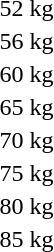<table>
<tr>
<td rowspan=2>52 kg</td>
<td rowspan=2></td>
<td rowspan=2></td>
<td></td>
</tr>
<tr>
<td></td>
</tr>
<tr>
<td rowspan=2>56 kg</td>
<td rowspan=2></td>
<td rowspan=2></td>
<td></td>
</tr>
<tr>
<td></td>
</tr>
<tr>
<td rowspan=2>60 kg</td>
<td rowspan=2></td>
<td rowspan=2></td>
<td></td>
</tr>
<tr>
<td></td>
</tr>
<tr>
<td rowspan=2>65 kg</td>
<td rowspan=2></td>
<td rowspan=2></td>
<td></td>
</tr>
<tr>
<td></td>
</tr>
<tr>
<td rowspan=2>70 kg</td>
<td rowspan=2></td>
<td rowspan=2></td>
<td></td>
</tr>
<tr>
<td></td>
</tr>
<tr>
<td rowspan=2>75 kg</td>
<td rowspan=2></td>
<td rowspan=2></td>
<td></td>
</tr>
<tr>
<td></td>
</tr>
<tr>
<td rowspan=2>80 kg</td>
<td rowspan=2></td>
<td rowspan=2></td>
<td></td>
</tr>
<tr>
<td></td>
</tr>
<tr>
<td>85 kg</td>
<td></td>
<td></td>
<td></td>
</tr>
</table>
